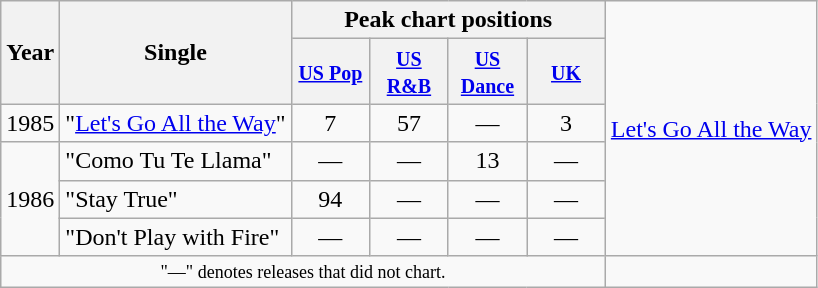<table class="wikitable">
<tr>
<th scope="col" rowspan="2">Year</th>
<th scope="col" rowspan="2">Single</th>
<th scope="col" colspan="4">Peak chart positions</th>
<td align="left" rowspan="6"><a href='#'>Let's Go All the Way</a></td>
</tr>
<tr>
<th style="width:45px;"><small><a href='#'>US Pop</a></small><br></th>
<th style="width:45px;"><small><a href='#'>US R&B</a></small><br></th>
<th style="width:45px;"><small><a href='#'>US Dance</a></small><br></th>
<th style="width:45px;"><small><a href='#'>UK</a></small><br></th>
</tr>
<tr>
<td rowspan="1">1985</td>
<td>"<a href='#'>Let's Go All the Way</a>"</td>
<td align=center>7</td>
<td align=center>57</td>
<td align=center>—</td>
<td align=center>3</td>
</tr>
<tr>
<td rowspan="3">1986</td>
<td>"Como Tu Te Llama"</td>
<td align=center>―</td>
<td align=center>―</td>
<td align=center>13</td>
<td align=center>—</td>
</tr>
<tr>
<td>"Stay True"</td>
<td align=center>94</td>
<td align=center>—</td>
<td align=center>―</td>
<td align=center>―</td>
</tr>
<tr>
<td>"Don't Play with Fire"</td>
<td align=center>―</td>
<td align=center>―</td>
<td align=center>―</td>
<td align=center>―</td>
</tr>
<tr>
<td colspan="6" style="text-align:center; font-size:9pt;">"—" denotes releases that did not chart.</td>
</tr>
</table>
